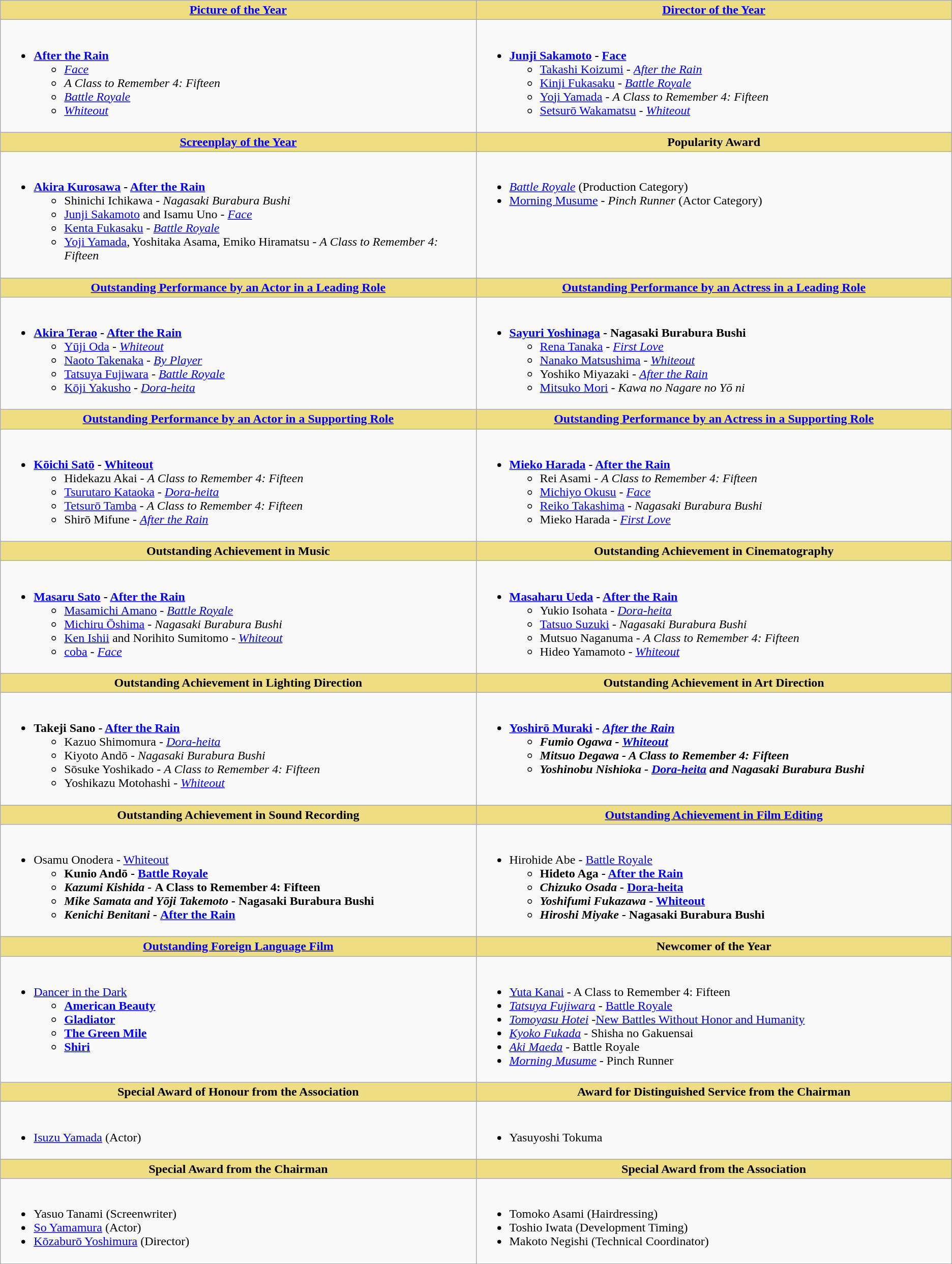<table class=wikitable>
<tr>
<th style="background:#EEDD82; width:50%"><a href='#'>Picture of the Year</a></th>
<th style="background:#EEDD82; width:50%"><a href='#'>Director of the Year</a></th>
</tr>
<tr>
<td valign="top"><br><ul><li><strong><a href='#'>After the Rain</a></strong><ul><li><em><a href='#'>Face</a></em></li><li><em>A Class to Remember 4: Fifteen</em></li><li><em><a href='#'>Battle Royale</a></em></li><li><em><a href='#'>Whiteout</a></em></li></ul></li></ul></td>
<td valign="top"><br><ul><li><strong><a href='#'>Junji Sakamoto</a> - <a href='#'>Face</a></strong><ul><li><a href='#'>Takashi Koizumi</a> - <em><a href='#'>After the Rain</a></em></li><li><a href='#'>Kinji Fukasaku</a> - <em><a href='#'>Battle Royale</a></em></li><li><a href='#'>Yoji Yamada</a> - <em>A Class to Remember 4: Fifteen</em></li><li><a href='#'>Setsurō Wakamatsu</a> - <em><a href='#'>Whiteout</a></em></li></ul></li></ul></td>
</tr>
<tr>
<th style="background:#EEDD82"><a href='#'>Screenplay of the Year</a></th>
<th style="background:#EEDD82">Popularity Award</th>
</tr>
<tr>
<td valign="top"><br><ul><li><strong><a href='#'>Akira Kurosawa</a> - <a href='#'>After the Rain</a></strong><ul><li>Shinichi Ichikawa - <em>Nagasaki Burabura Bushi</em></li><li><a href='#'>Junji Sakamoto</a> and Isamu Uno - <em><a href='#'>Face</a></em></li><li><a href='#'>Kenta Fukasaku</a> - <em><a href='#'>Battle Royale</a></em></li><li><a href='#'>Yoji Yamada</a>, Yoshitaka Asama, Emiko Hiramatsu - <em>A Class to Remember 4: Fifteen</em></li></ul></li></ul></td>
<td valign="top"><br><ul><li><em><a href='#'>Battle Royale</a></em> (Production Category)</li><li><a href='#'>Morning Musume</a> - <em>Pinch Runner</em> (Actor Category)</li></ul></td>
</tr>
<tr>
<th style="background:#EEDD82"><a href='#'>Outstanding Performance by an Actor in a Leading Role</a></th>
<th style="background:#EEDD82"><a href='#'>Outstanding Performance by an Actress in a Leading Role</a></th>
</tr>
<tr>
<td valign="top"><br><ul><li><strong><a href='#'>Akira Terao</a> - <a href='#'>After the Rain</a></strong><ul><li><a href='#'>Yūji Oda</a> - <em><a href='#'>Whiteout</a></em></li><li><a href='#'>Naoto Takenaka</a> - <em><a href='#'>By Player</a></em></li><li><a href='#'>Tatsuya Fujiwara</a> - <em><a href='#'>Battle Royale</a></em></li><li><a href='#'>Kōji Yakusho</a> - <em><a href='#'>Dora-heita</a></em></li></ul></li></ul></td>
<td valign="top"><br><ul><li><strong><a href='#'>Sayuri Yoshinaga</a> - Nagasaki Burabura Bushi</strong><ul><li><a href='#'>Rena Tanaka</a> - <em><a href='#'>First Love</a></em></li><li><a href='#'>Nanako Matsushima</a> - <em><a href='#'>Whiteout</a></em></li><li>Yoshiko Miyazaki - <em><a href='#'>After the Rain</a></em></li><li><a href='#'>Mitsuko Mori</a> - <em>Kawa no Nagare no Yō ni</em></li></ul></li></ul></td>
</tr>
<tr>
<th style="background:#EEDD82"><a href='#'>Outstanding Performance by an Actor in a Supporting Role</a></th>
<th style="background:#EEDD82"><a href='#'>Outstanding Performance by an Actress in a Supporting Role</a></th>
</tr>
<tr>
<td valign="top"><br><ul><li><strong><a href='#'>Kōichi Satō</a> - <a href='#'>Whiteout</a></strong><ul><li>Hidekazu Akai - <em>A Class to Remember 4: Fifteen</em></li><li><a href='#'>Tsurutaro Kataoka</a> - <em><a href='#'>Dora-heita</a></em></li><li><a href='#'>Tetsurō Tamba</a> - <em>A Class to Remember 4: Fifteen</em></li><li>Shirō Mifune - <em><a href='#'>After the Rain</a></em></li></ul></li></ul></td>
<td valign="top"><br><ul><li><strong><a href='#'>Mieko Harada</a> - <a href='#'>After the Rain</a></strong><ul><li>Rei Asami - <em>A Class to Remember 4: Fifteen</em></li><li><a href='#'>Michiyo Okusu</a> - <em><a href='#'>Face</a></em></li><li><a href='#'>Reiko Takashima</a> - <em>Nagasaki Burabura Bushi</em></li><li>Mieko Harada - <em><a href='#'>First Love</a></em></li></ul></li></ul></td>
</tr>
<tr>
<th style="background:#EEDD82">Outstanding Achievement in Music</th>
<th style="background:#EEDD82">Outstanding Achievement in Cinematography</th>
</tr>
<tr>
<td valign="top"><br><ul><li><strong><a href='#'>Masaru Sato</a> - <a href='#'>After the Rain</a></strong><ul><li><a href='#'>Masamichi Amano</a> - <em><a href='#'>Battle Royale</a></em></li><li><a href='#'>Michiru Ōshima</a> - <em>Nagasaki Burabura Bushi</em></li><li><a href='#'>Ken Ishii</a> and Norihito Sumitomo - <em><a href='#'>Whiteout</a></em></li><li><a href='#'>coba</a> - <em><a href='#'>Face</a></em></li></ul></li></ul></td>
<td valign="top"><br><ul><li><strong><a href='#'>Masaharu Ueda</a> - <a href='#'>After the Rain</a></strong><ul><li>Yukio Isohata - <em><a href='#'>Dora-heita</a></em></li><li><a href='#'>Tatsuo Suzuki</a> - <em>Nagasaki Burabura Bushi</em></li><li>Mutsuo Naganuma - <em>A Class to Remember 4: Fifteen</em></li><li>Hideo Yamamoto - <em><a href='#'>Whiteout</a></em></li></ul></li></ul></td>
</tr>
<tr>
<th style="background:#EEDD82">Outstanding Achievement in Lighting Direction</th>
<th style="background:#EEDD82">Outstanding Achievement in Art Direction</th>
</tr>
<tr>
<td valign="top"><br><ul><li><strong>Takeji Sano - <a href='#'>After the Rain</a></strong><ul><li>Kazuo Shimomura - <em><a href='#'>Dora-heita</a></em></li><li>Kiyoto Andō - <em>Nagasaki Burabura Bushi</em></li><li>Sōsuke Yoshikado - <em>A Class to Remember 4: Fifteen</em></li><li>Yoshikazu Motohashi - <em><a href='#'>Whiteout</a></em></li></ul></li></ul></td>
<td valign="top"><br><ul><li><strong><a href='#'>Yoshirō Muraki</a> - <em><a href='#'>After the Rain</a><strong><em><ul><li>Fumio Ogawa - </em><a href='#'>Whiteout</a><em></li><li>Mitsuo Degawa - </em>A Class to Remember 4: Fifteen<em></li><li>Yoshinobu Nishioka - </em><a href='#'>Dora-heita</a><em> and </em>Nagasaki Burabura Bushi<em></li></ul></li></ul></td>
</tr>
<tr>
<th style="background:#EEDD82">Outstanding Achievement in Sound Recording</th>
<th style="background:#EEDD82"><a href='#'>Outstanding Achievement in Film Editing</a></th>
</tr>
<tr>
<td valign="top"><br><ul><li></strong>Osamu Onodera - <a href='#'>Whiteout</a><strong><ul><li>Kunio Andō - </em><a href='#'>Battle Royale</a><em></li><li>Kazumi Kishida - </em>A Class to Remember 4: Fifteen<em></li><li>Mike Samata and Yōji Takemoto - </em>Nagasaki Burabura Bushi<em></li><li>Kenichi Benitani - </em><a href='#'>After the Rain</a><em></li></ul></li></ul></td>
<td valign="top"><br><ul><li></strong>Hirohide Abe - <a href='#'>Battle Royale</a><strong><ul><li>Hideto Aga - </em><a href='#'>After the Rain</a><em></li><li>Chizuko Osada - </em><a href='#'>Dora-heita</a><em></li><li>Yoshifumi Fukazawa - </em><a href='#'>Whiteout</a><em></li><li>Hiroshi Miyake - </em>Nagasaki Burabura Bushi<em></li></ul></li></ul></td>
</tr>
<tr>
<th style="background:#EEDD82"><a href='#'>Outstanding Foreign Language Film</a></th>
<th style="background:#EEDD82">Newcomer of the Year</th>
</tr>
<tr>
<td valign="top"><br><ul><li></strong><a href='#'>Dancer in the Dark</a><strong><ul><li></em><a href='#'>American Beauty</a><em></li><li></em><a href='#'>Gladiator</a><em></li><li></em><a href='#'>The Green Mile</a><em></li><li></em><a href='#'>Shiri</a><em></li></ul></li></ul></td>
<td valign="top"><br><ul><li><a href='#'>Yuta Kanai</a> - </em>A Class to Remember 4: Fifteen<em></li><li><a href='#'>Tatsuya Fujiwara</a> - </em><a href='#'>Battle Royale</a><em></li><li><a href='#'>Tomoyasu Hotei</a> -</em><a href='#'>New Battles Without Honor and Humanity</a><em></li><li><a href='#'>Kyoko Fukada</a> - </em>Shisha no Gakuensai<em></li><li><a href='#'>Aki Maeda</a> - </em>Battle Royale<em></li><li><a href='#'>Morning Musume</a> - </em>Pinch Runner<em></li></ul></td>
</tr>
<tr>
<th style="background:#EEDD82">Special Award of Honour from the Association</th>
<th style="background:#EEDD82">Award for Distinguished Service from the Chairman</th>
</tr>
<tr>
<td valign="top"><br><ul><li><a href='#'>Isuzu Yamada</a> (Actor)</li></ul></td>
<td valign="top"><br><ul><li>Yasuyoshi Tokuma</li></ul></td>
</tr>
<tr>
<th style="background:#EEDD82">Special Award from the Chairman</th>
<th style="background:#EEDD82">Special Award from the Association</th>
</tr>
<tr>
<td valign="top"><br><ul><li>Yasuo Tanami (Screenwriter)</li><li><a href='#'>So Yamamura</a> (Actor)</li><li><a href='#'>Kōzaburō Yoshimura</a> (Director)</li></ul></td>
<td valign="top"><br><ul><li>Tomoko Asami (Hairdressing)</li><li>Toshio Iwata (Development Timing)</li><li>Makoto Negishi (Technical Coordinator)</li></ul></td>
</tr>
</table>
